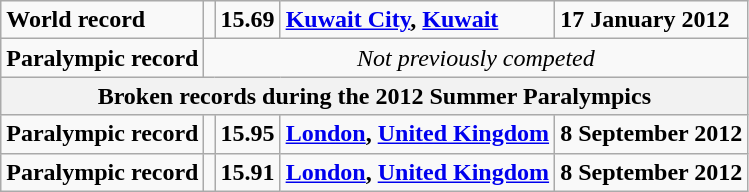<table class="wikitable">
<tr>
<td><strong>World record</strong></td>
<td></td>
<td><strong>15.69</strong></td>
<td><strong><a href='#'>Kuwait City</a>, <a href='#'>Kuwait</a></strong></td>
<td><strong>17 January 2012</strong></td>
</tr>
<tr>
<td><strong>Paralympic record</strong></td>
<td colspan="4" style="text-align:center"><em>Not previously competed</em></td>
</tr>
<tr>
<th colspan="5">Broken records during the 2012 Summer Paralympics</th>
</tr>
<tr>
<td><strong>Paralympic record</strong></td>
<td></td>
<td><strong>15.95</strong></td>
<td><strong><a href='#'>London</a>, <a href='#'>United Kingdom</a></strong></td>
<td><strong>8 September 2012</strong></td>
</tr>
<tr>
<td><strong>Paralympic record</strong></td>
<td></td>
<td><strong>15.91</strong></td>
<td><strong><a href='#'>London</a>, <a href='#'>United Kingdom</a></strong></td>
<td><strong>8 September 2012</strong></td>
</tr>
</table>
